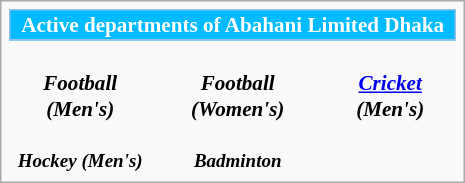<table class="infobox" style="font-size:88%; width:22em; text-align:center">
<tr>
<th colspan=3 style="font-size:100%; background-color:#00bbff; color:#FFFFFF; border:1px solid #96C0E6; text-align:center;">Active departments of Abahani Limited Dhaka</th>
</tr>
<tr style="text-align: center">
<td><br><strong><em>Football (Men's)</em></strong></td>
<td><br><strong><em>Football (Women's)</em></strong></td>
<td><br><strong><em><a href='#'>Cricket</a> (Men's)</em></strong></td>
</tr>
<tr style="font-size: 90%; text-align: center">
<td><br><strong><em>Hockey (Men's)</em></strong></td>
<td><br><strong><em>Badminton</em></strong></td>
<td></td>
</tr>
</table>
